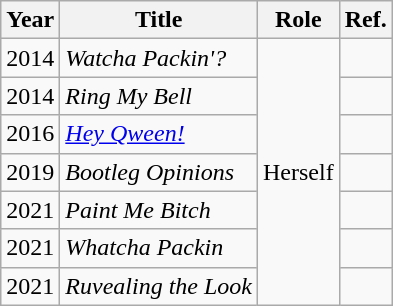<table class="wikitable">
<tr>
<th>Year</th>
<th>Title</th>
<th>Role</th>
<th>Ref.</th>
</tr>
<tr>
<td>2014</td>
<td><em>Watcha Packin'?</em></td>
<td rowspan="7">Herself</td>
<td></td>
</tr>
<tr>
<td>2014</td>
<td><em>Ring My Bell</em></td>
<td></td>
</tr>
<tr>
<td>2016</td>
<td><em><a href='#'>Hey Qween!</a></em></td>
<td></td>
</tr>
<tr>
<td>2019</td>
<td><em>Bootleg Opinions</em></td>
<td></td>
</tr>
<tr>
<td>2021</td>
<td><em>Paint Me Bitch</em></td>
<td></td>
</tr>
<tr>
<td>2021</td>
<td><em>Whatcha Packin</em></td>
<td></td>
</tr>
<tr>
<td>2021</td>
<td><em>Ruvealing the Look</em></td>
<td></td>
</tr>
</table>
